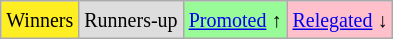<table class="wikitable">
<tr>
<td bgcolor=#FE2><small>Winners</small></td>
<td bgcolor=#DDD><small>Runners-up</small></td>
<td bgcolor=PaleGreen><small><a href='#'>Promoted</a> ↑</small></td>
<td bgcolor=Pink><small><a href='#'>Relegated</a> ↓</small></td>
</tr>
</table>
